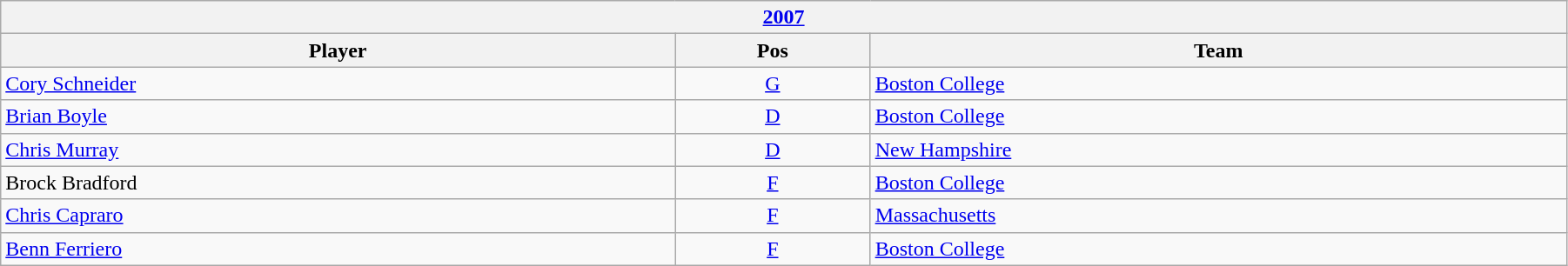<table class="wikitable" width=95%>
<tr>
<th colspan=3><a href='#'>2007</a></th>
</tr>
<tr>
<th>Player</th>
<th>Pos</th>
<th>Team</th>
</tr>
<tr>
<td><a href='#'>Cory Schneider</a></td>
<td align=center><a href='#'>G</a></td>
<td><a href='#'>Boston College</a></td>
</tr>
<tr>
<td><a href='#'>Brian Boyle</a></td>
<td align=center><a href='#'>D</a></td>
<td><a href='#'>Boston College</a></td>
</tr>
<tr>
<td><a href='#'>Chris Murray</a></td>
<td align=center><a href='#'>D</a></td>
<td><a href='#'>New Hampshire</a></td>
</tr>
<tr>
<td>Brock Bradford</td>
<td align=center><a href='#'>F</a></td>
<td><a href='#'>Boston College</a></td>
</tr>
<tr>
<td><a href='#'>Chris Capraro</a></td>
<td align=center><a href='#'>F</a></td>
<td><a href='#'>Massachusetts</a></td>
</tr>
<tr>
<td><a href='#'>Benn Ferriero</a></td>
<td align=center><a href='#'>F</a></td>
<td><a href='#'>Boston College</a></td>
</tr>
</table>
